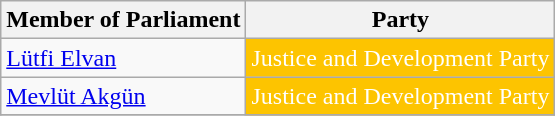<table class="wikitable">
<tr>
<th>Member of Parliament</th>
<th>Party</th>
</tr>
<tr>
<td><a href='#'>Lütfi Elvan</a></td>
<td style="background:#FDC400; color:white">Justice and Development Party</td>
</tr>
<tr>
<td><a href='#'>Mevlüt Akgün</a></td>
<td style="background:#FDC400; color:white">Justice and Development Party</td>
</tr>
<tr>
</tr>
</table>
